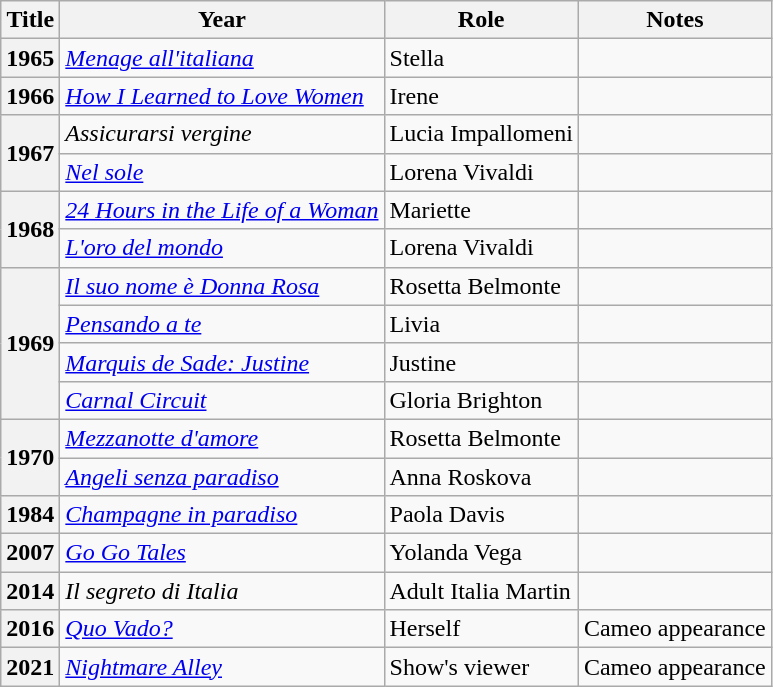<table class="wikitable plainrowheaders" style="text-align:left;">
<tr>
<th>Title</th>
<th>Year</th>
<th>Role</th>
<th>Notes</th>
</tr>
<tr>
<th scope="row">1965</th>
<td><em><a href='#'>Menage all'italiana</a></em></td>
<td>Stella</td>
<td></td>
</tr>
<tr>
<th scope="row">1966</th>
<td><em><a href='#'>How I Learned to Love Women</a></em></td>
<td>Irene</td>
<td></td>
</tr>
<tr>
<th scope="row" rowspan="2">1967</th>
<td><em>Assicurarsi vergine</em></td>
<td>Lucia Impallomeni</td>
<td></td>
</tr>
<tr>
<td><em><a href='#'>Nel sole</a></em></td>
<td>Lorena Vivaldi</td>
<td></td>
</tr>
<tr>
<th scope="row" rowspan="2">1968</th>
<td><em><a href='#'>24 Hours in the Life of a Woman</a></em></td>
<td>Mariette</td>
<td></td>
</tr>
<tr>
<td><em><a href='#'>L'oro del mondo</a></em></td>
<td>Lorena Vivaldi</td>
<td></td>
</tr>
<tr>
<th scope="row" rowspan="4">1969</th>
<td><em><a href='#'>Il suo nome è Donna Rosa</a></em></td>
<td>Rosetta Belmonte</td>
<td></td>
</tr>
<tr>
<td><em><a href='#'>Pensando a te</a></em></td>
<td>Livia</td>
<td></td>
</tr>
<tr>
<td><em><a href='#'>Marquis de Sade: Justine</a></em></td>
<td>Justine</td>
<td></td>
</tr>
<tr>
<td><em><a href='#'>Carnal Circuit</a></em></td>
<td>Gloria Brighton</td>
<td></td>
</tr>
<tr>
<th scope="row" rowspan="2">1970</th>
<td><em><a href='#'>Mezzanotte d'amore</a></em></td>
<td>Rosetta Belmonte</td>
<td></td>
</tr>
<tr>
<td><em><a href='#'>Angeli senza paradiso</a></em></td>
<td>Anna Roskova</td>
<td></td>
</tr>
<tr>
<th scope="row">1984</th>
<td><em><a href='#'>Champagne in paradiso</a></em></td>
<td>Paola Davis</td>
<td></td>
</tr>
<tr>
<th scope="row">2007</th>
<td><em><a href='#'>Go Go Tales</a></em></td>
<td>Yolanda Vega</td>
<td></td>
</tr>
<tr>
<th scope="row">2014</th>
<td><em>Il segreto di Italia</em></td>
<td>Adult Italia Martin</td>
<td></td>
</tr>
<tr>
<th scope="row">2016</th>
<td><em><a href='#'>Quo Vado?</a></em></td>
<td>Herself</td>
<td>Cameo appearance</td>
</tr>
<tr>
<th scope="row">2021</th>
<td><em><a href='#'>Nightmare Alley</a></em></td>
<td>Show's viewer</td>
<td>Cameo appearance</td>
</tr>
</table>
